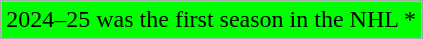<table class="wikitable">
<tr>
<td style="background-color:#00FF00;">2024–25 was the first season in the NHL *</td>
</tr>
</table>
